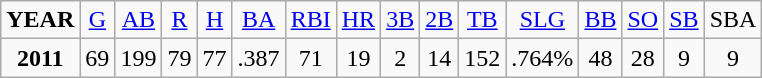<table class="sortable wikitable">
<tr align=center>
<td><strong>YEAR</strong></td>
<td><a href='#'>G</a></td>
<td><a href='#'>AB</a></td>
<td><a href='#'>R</a></td>
<td><a href='#'>H</a></td>
<td><a href='#'>BA</a></td>
<td><a href='#'>RBI</a></td>
<td><a href='#'>HR</a></td>
<td><a href='#'>3B</a></td>
<td><a href='#'>2B</a></td>
<td><a href='#'>TB</a></td>
<td><a href='#'>SLG</a></td>
<td><a href='#'>BB</a></td>
<td><a href='#'>SO</a></td>
<td><a href='#'>SB</a></td>
<td>SBA</td>
</tr>
<tr align=center>
<td><strong>2011</strong></td>
<td>69</td>
<td>199</td>
<td>79</td>
<td>77</td>
<td>.387</td>
<td>71</td>
<td>19</td>
<td>2</td>
<td>14</td>
<td>152</td>
<td>.764%</td>
<td>48</td>
<td>28</td>
<td>9</td>
<td>9</td>
</tr>
</table>
